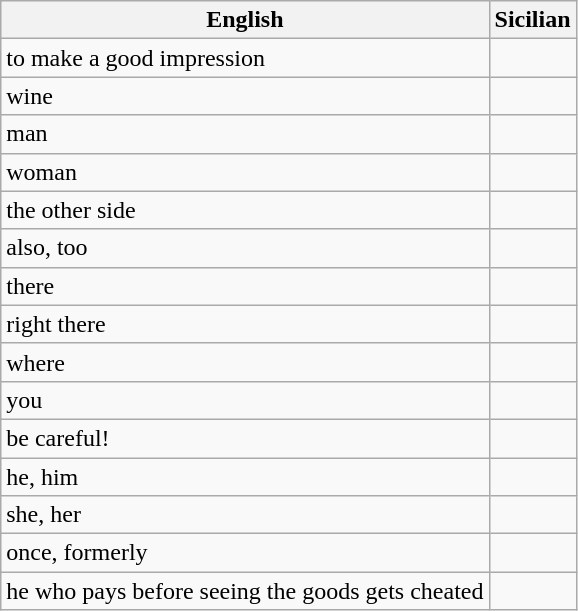<table class="wikitable">
<tr>
<th>English</th>
<th>Sicilian</th>
</tr>
<tr>
<td>to make a good impression</td>
<td></td>
</tr>
<tr>
<td>wine</td>
<td></td>
</tr>
<tr>
<td>man</td>
<td></td>
</tr>
<tr>
<td>woman</td>
<td></td>
</tr>
<tr>
<td>the other side</td>
<td></td>
</tr>
<tr>
<td>also, too</td>
<td></td>
</tr>
<tr>
<td>there</td>
<td></td>
</tr>
<tr>
<td>right there</td>
<td></td>
</tr>
<tr>
<td>where</td>
<td></td>
</tr>
<tr>
<td>you </td>
<td></td>
</tr>
<tr>
<td>be careful!</td>
<td></td>
</tr>
<tr>
<td>he, him</td>
<td></td>
</tr>
<tr>
<td>she, her</td>
<td></td>
</tr>
<tr>
<td>once, formerly</td>
<td></td>
</tr>
<tr>
<td>he who pays before seeing the goods gets cheated<br></td>
<td></td>
</tr>
</table>
